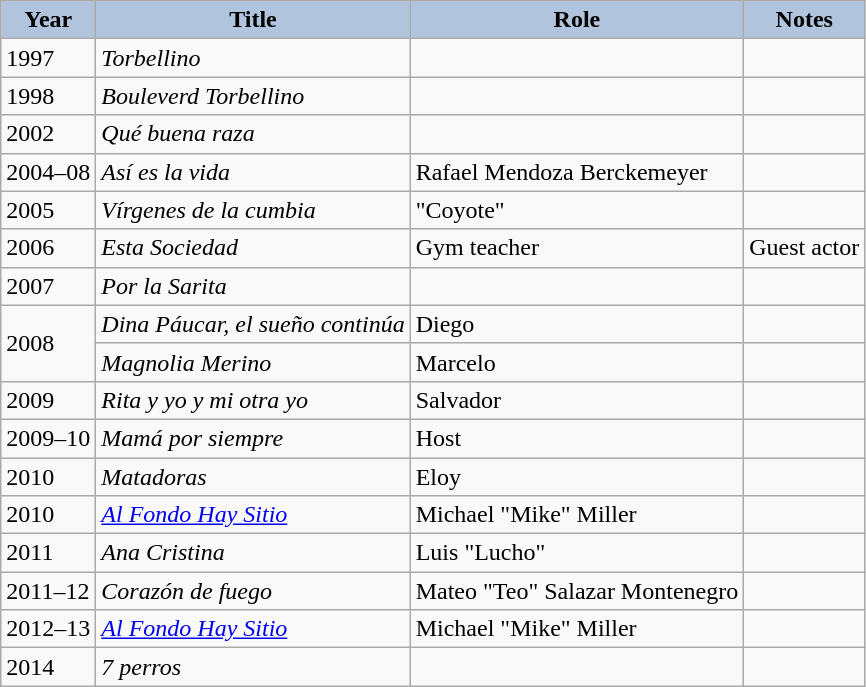<table class="wikitable">
<tr>
<th style="background:#B0C4DE;">Year</th>
<th style="background:#B0C4DE;">Title</th>
<th style="background:#B0C4DE;">Role</th>
<th style="background:#B0C4DE;">Notes</th>
</tr>
<tr>
<td>1997</td>
<td><em>Torbellino</em></td>
<td></td>
<td></td>
</tr>
<tr>
<td>1998</td>
<td><em>Bouleverd Torbellino</em></td>
<td></td>
<td></td>
</tr>
<tr>
<td>2002</td>
<td><em>Qué buena raza</em></td>
<td></td>
<td></td>
</tr>
<tr>
<td>2004–08</td>
<td><em>Así es la vida</em></td>
<td>Rafael Mendoza Berckemeyer</td>
<td></td>
</tr>
<tr>
<td>2005</td>
<td><em>Vírgenes de la cumbia</em></td>
<td>"Coyote"</td>
<td></td>
</tr>
<tr>
<td>2006</td>
<td><em>Esta Sociedad</em></td>
<td>Gym teacher</td>
<td>Guest actor</td>
</tr>
<tr>
<td>2007</td>
<td><em>Por la Sarita</em></td>
<td></td>
<td></td>
</tr>
<tr>
<td rowspan=2>2008</td>
<td><em>Dina Páucar, el sueño continúa</em></td>
<td>Diego</td>
<td></td>
</tr>
<tr>
<td><em>Magnolia Merino</em></td>
<td>Marcelo</td>
<td></td>
</tr>
<tr>
<td>2009</td>
<td><em>Rita y yo y mi otra yo</em></td>
<td>Salvador</td>
<td></td>
</tr>
<tr>
<td>2009–10</td>
<td><em>Mamá por siempre</em></td>
<td>Host</td>
<td></td>
</tr>
<tr>
<td>2010</td>
<td><em>Matadoras</em></td>
<td>Eloy</td>
<td></td>
</tr>
<tr>
<td>2010</td>
<td><em><a href='#'>Al Fondo Hay Sitio</a></em></td>
<td>Michael "Mike" Miller</td>
<td></td>
</tr>
<tr>
<td>2011</td>
<td><em>Ana Cristina</em></td>
<td>Luis "Lucho"</td>
<td></td>
</tr>
<tr>
<td>2011–12</td>
<td><em>Corazón de fuego</em></td>
<td>Mateo "Teo" Salazar Montenegro</td>
<td></td>
</tr>
<tr>
<td>2012–13</td>
<td><em><a href='#'>Al Fondo Hay Sitio</a></em></td>
<td>Michael "Mike" Miller</td>
<td></td>
</tr>
<tr>
<td>2014</td>
<td><em>7 perros</em></td>
<td></td>
<td></td>
</tr>
</table>
